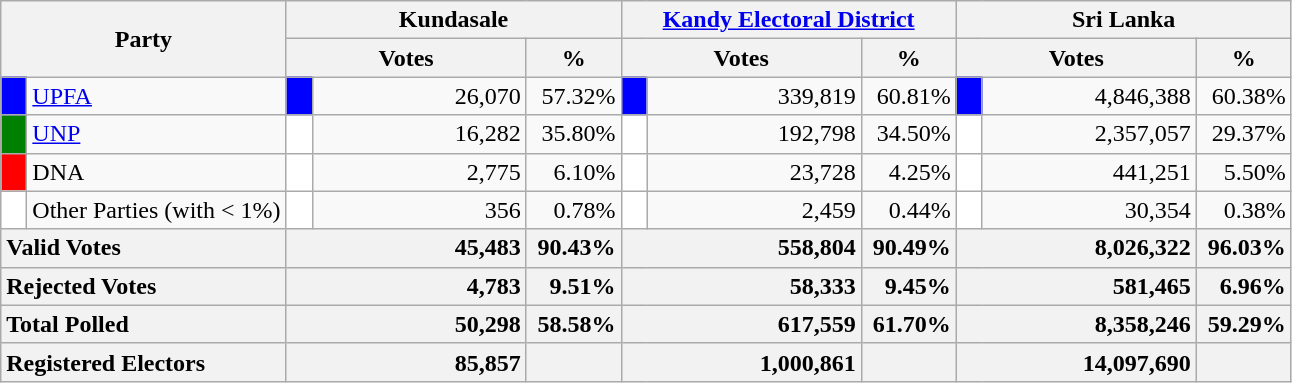<table class="wikitable">
<tr>
<th colspan="2" width="144px"rowspan="2">Party</th>
<th colspan="3" width="216px">Kundasale</th>
<th colspan="3" width="216px"><a href='#'>Kandy Electoral District</a></th>
<th colspan="3" width="216px">Sri Lanka</th>
</tr>
<tr>
<th colspan="2" width="144px">Votes</th>
<th>%</th>
<th colspan="2" width="144px">Votes</th>
<th>%</th>
<th colspan="2" width="144px">Votes</th>
<th>%</th>
</tr>
<tr>
<td style="background-color:blue;" width="10px"></td>
<td style="text-align:left;"><a href='#'>UPFA</a></td>
<td style="background-color:blue;" width="10px"></td>
<td style="text-align:right;">26,070</td>
<td style="text-align:right;">57.32%</td>
<td style="background-color:blue;" width="10px"></td>
<td style="text-align:right;">339,819</td>
<td style="text-align:right;">60.81%</td>
<td style="background-color:blue;" width="10px"></td>
<td style="text-align:right;">4,846,388</td>
<td style="text-align:right;">60.38%</td>
</tr>
<tr>
<td style="background-color:green;" width="10px"></td>
<td style="text-align:left;"><a href='#'>UNP</a></td>
<td style="background-color:white;" width="10px"></td>
<td style="text-align:right;">16,282</td>
<td style="text-align:right;">35.80%</td>
<td style="background-color:white;" width="10px"></td>
<td style="text-align:right;">192,798</td>
<td style="text-align:right;">34.50%</td>
<td style="background-color:white;" width="10px"></td>
<td style="text-align:right;">2,357,057</td>
<td style="text-align:right;">29.37%</td>
</tr>
<tr>
<td style="background-color:red;" width="10px"></td>
<td style="text-align:left;">DNA</td>
<td style="background-color:white;" width="10px"></td>
<td style="text-align:right;">2,775</td>
<td style="text-align:right;">6.10%</td>
<td style="background-color:white;" width="10px"></td>
<td style="text-align:right;">23,728</td>
<td style="text-align:right;">4.25%</td>
<td style="background-color:white;" width="10px"></td>
<td style="text-align:right;">441,251</td>
<td style="text-align:right;">5.50%</td>
</tr>
<tr>
<td style="background-color:white;" width="10px"></td>
<td style="text-align:left;">Other Parties (with < 1%)</td>
<td style="background-color:white;" width="10px"></td>
<td style="text-align:right;">356</td>
<td style="text-align:right;">0.78%</td>
<td style="background-color:white;" width="10px"></td>
<td style="text-align:right;">2,459</td>
<td style="text-align:right;">0.44%</td>
<td style="background-color:white;" width="10px"></td>
<td style="text-align:right;">30,354</td>
<td style="text-align:right;">0.38%</td>
</tr>
<tr>
<th colspan="2" width="144px"style="text-align:left;">Valid Votes</th>
<th style="text-align:right;"colspan="2" width="144px">45,483</th>
<th style="text-align:right;">90.43%</th>
<th style="text-align:right;"colspan="2" width="144px">558,804</th>
<th style="text-align:right;">90.49%</th>
<th style="text-align:right;"colspan="2" width="144px">8,026,322</th>
<th style="text-align:right;">96.03%</th>
</tr>
<tr>
<th colspan="2" width="144px"style="text-align:left;">Rejected Votes</th>
<th style="text-align:right;"colspan="2" width="144px">4,783</th>
<th style="text-align:right;">9.51%</th>
<th style="text-align:right;"colspan="2" width="144px">58,333</th>
<th style="text-align:right;">9.45%</th>
<th style="text-align:right;"colspan="2" width="144px">581,465</th>
<th style="text-align:right;">6.96%</th>
</tr>
<tr>
<th colspan="2" width="144px"style="text-align:left;">Total Polled</th>
<th style="text-align:right;"colspan="2" width="144px">50,298</th>
<th style="text-align:right;">58.58%</th>
<th style="text-align:right;"colspan="2" width="144px">617,559</th>
<th style="text-align:right;">61.70%</th>
<th style="text-align:right;"colspan="2" width="144px">8,358,246</th>
<th style="text-align:right;">59.29%</th>
</tr>
<tr>
<th colspan="2" width="144px"style="text-align:left;">Registered Electors</th>
<th style="text-align:right;"colspan="2" width="144px">85,857</th>
<th></th>
<th style="text-align:right;"colspan="2" width="144px">1,000,861</th>
<th></th>
<th style="text-align:right;"colspan="2" width="144px">14,097,690</th>
<th></th>
</tr>
</table>
